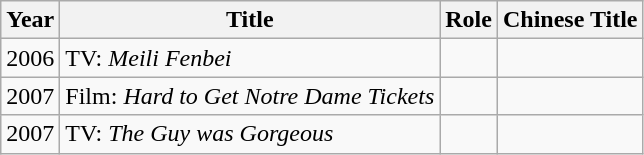<table class="wikitable sortable">
<tr>
<th>Year</th>
<th>Title</th>
<th>Role</th>
<th class = "unsortable">Chinese Title</th>
</tr>
<tr>
<td>2006</td>
<td>TV: <em>Meili Fenbei</em></td>
<td></td>
<td></td>
</tr>
<tr>
<td>2007</td>
<td>Film: <em>Hard to Get Notre Dame Tickets</em></td>
<td></td>
<td></td>
</tr>
<tr>
<td>2007</td>
<td>TV: <em>The Guy was Gorgeous</em></td>
<td></td>
<td></td>
</tr>
</table>
